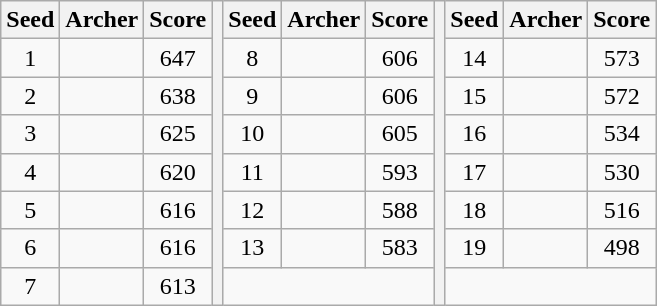<table class="wikitable" style="text-align:center">
<tr>
<th>Seed</th>
<th>Archer</th>
<th>Score</th>
<th rowspan="9"></th>
<th>Seed</th>
<th>Archer</th>
<th>Score</th>
<th rowspan="9"></th>
<th>Seed</th>
<th>Archer</th>
<th>Score</th>
</tr>
<tr>
<td>1</td>
<td align=left></td>
<td>647</td>
<td>8</td>
<td align=left></td>
<td>606</td>
<td>14</td>
<td align=left></td>
<td>573</td>
</tr>
<tr>
<td>2</td>
<td align=left></td>
<td>638</td>
<td>9</td>
<td align=left></td>
<td>606</td>
<td>15</td>
<td align=left></td>
<td>572</td>
</tr>
<tr>
<td>3</td>
<td align=left></td>
<td>625</td>
<td>10</td>
<td align=left></td>
<td>605</td>
<td>16</td>
<td align=left></td>
<td>534</td>
</tr>
<tr>
<td>4</td>
<td align=left></td>
<td>620</td>
<td>11</td>
<td align=left></td>
<td>593</td>
<td>17</td>
<td align=left></td>
<td>530</td>
</tr>
<tr>
<td>5</td>
<td align=left></td>
<td>616</td>
<td>12</td>
<td align=left></td>
<td>588</td>
<td>18</td>
<td align=left></td>
<td>516</td>
</tr>
<tr>
<td>6</td>
<td align=left></td>
<td>616</td>
<td>13</td>
<td align=left></td>
<td>583</td>
<td>19</td>
<td align=left></td>
<td>498</td>
</tr>
<tr>
<td>7</td>
<td align=left></td>
<td>613</td>
<td colspan=3></td>
<td colspan=3></td>
</tr>
</table>
